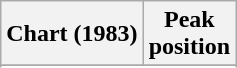<table class="wikitable sortable plainrowheaders" style="text-align:center">
<tr>
<th>Chart (1983)</th>
<th>Peak<br>position</th>
</tr>
<tr>
</tr>
<tr>
</tr>
<tr>
</tr>
</table>
